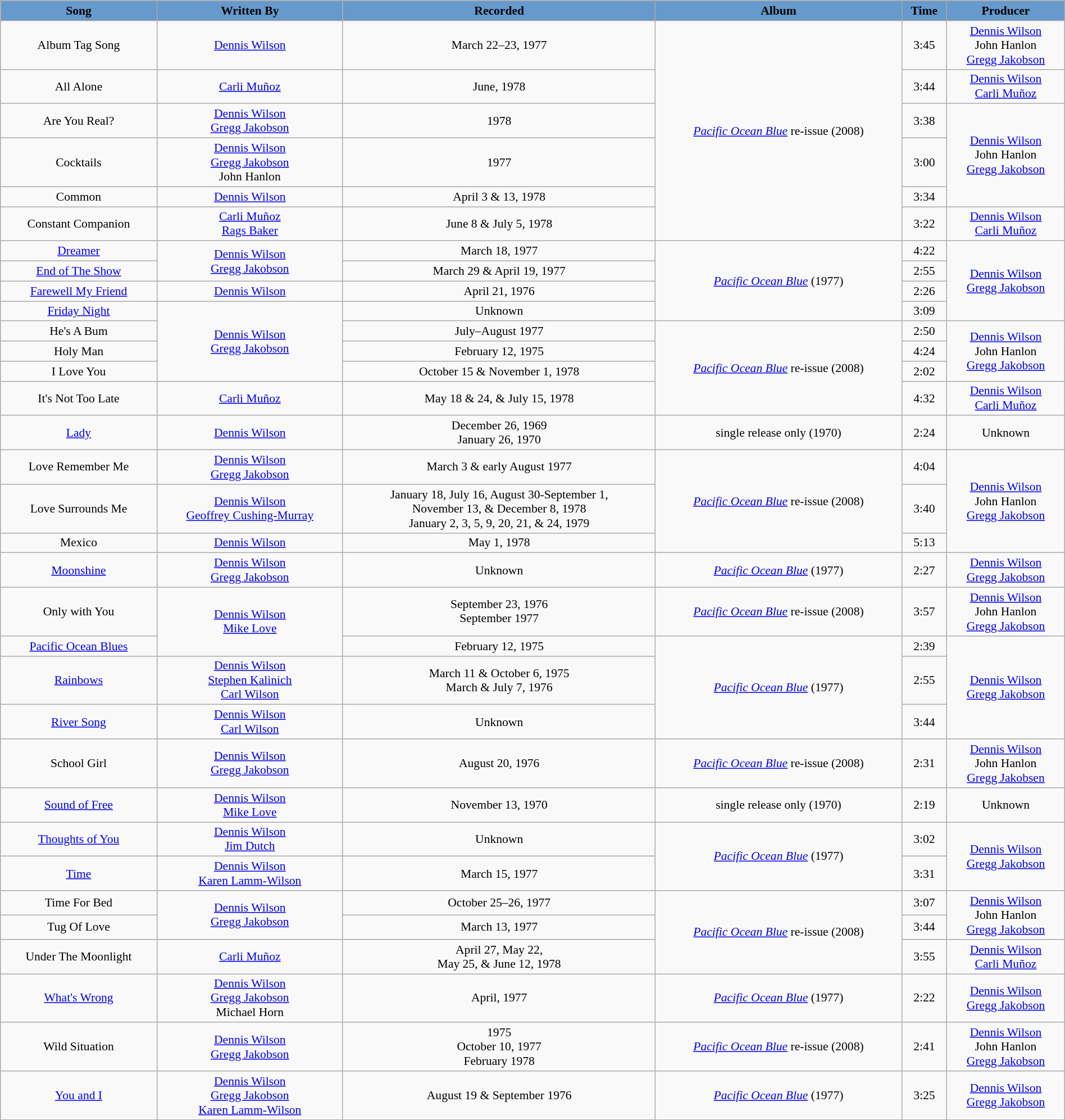<table class="wikitable sortable" style="margin:0.5em auto; clear: both; text-align: center; width:100%; font-size: 90%">
<tr>
<th style="background: #69C;">Song</th>
<th style="background: #69C;">Written By</th>
<th style="background: #69C;">Recorded</th>
<th style="background: #69C;">Album</th>
<th style="background: #69C;">Time</th>
<th style="background: #69C;">Producer</th>
</tr>
<tr>
<td>Album Tag Song</td>
<td><a href='#'>Dennis Wilson</a></td>
<td>March 22–23, 1977</td>
<td rowspan="6"><em><a href='#'>Pacific Ocean Blue</a></em> re-issue (2008)</td>
<td>3:45</td>
<td><a href='#'>Dennis Wilson</a><br>John Hanlon<br><a href='#'>Gregg Jakobson</a></td>
</tr>
<tr>
<td>All Alone</td>
<td><a href='#'>Carli Muñoz</a></td>
<td>June, 1978</td>
<td>3:44</td>
<td><a href='#'>Dennis Wilson</a><br><a href='#'>Carli Muñoz</a></td>
</tr>
<tr>
<td>Are You Real?</td>
<td><a href='#'>Dennis Wilson</a><br><a href='#'>Gregg Jakobson</a></td>
<td>1978</td>
<td>3:38</td>
<td rowspan="3"><a href='#'>Dennis Wilson</a><br>John Hanlon<br><a href='#'>Gregg Jakobson</a></td>
</tr>
<tr>
<td>Cocktails</td>
<td><a href='#'>Dennis Wilson</a><br><a href='#'>Gregg Jakobson</a><br>John Hanlon</td>
<td>1977</td>
<td>3:00</td>
</tr>
<tr>
<td>Common</td>
<td><a href='#'>Dennis Wilson</a></td>
<td>April 3 & 13, 1978</td>
<td>3:34</td>
</tr>
<tr>
<td>Constant Companion</td>
<td><a href='#'>Carli Muñoz</a><br><a href='#'>Rags Baker</a></td>
<td>June 8 & July 5, 1978</td>
<td>3:22</td>
<td><a href='#'>Dennis Wilson</a><br><a href='#'>Carli Muñoz</a></td>
</tr>
<tr>
<td><a href='#'>Dreamer</a></td>
<td rowspan="2"><a href='#'>Dennis Wilson</a><br><a href='#'>Gregg Jakobson</a></td>
<td>March 18, 1977</td>
<td rowspan="4"><em><a href='#'>Pacific Ocean Blue</a></em> (1977)</td>
<td>4:22</td>
<td rowspan="4"><a href='#'>Dennis Wilson</a><br><a href='#'>Gregg Jakobson</a></td>
</tr>
<tr>
<td><a href='#'>End of The Show</a></td>
<td>March 29 & April 19, 1977</td>
<td>2:55</td>
</tr>
<tr>
<td><a href='#'>Farewell My Friend</a></td>
<td><a href='#'>Dennis Wilson</a></td>
<td>April 21, 1976</td>
<td>2:26</td>
</tr>
<tr>
<td><a href='#'>Friday Night</a></td>
<td rowspan="4"><a href='#'>Dennis Wilson</a><br><a href='#'>Gregg Jakobson</a></td>
<td>Unknown</td>
<td>3:09</td>
</tr>
<tr>
<td>He's A Bum</td>
<td>July–August 1977</td>
<td rowspan="4"><em><a href='#'>Pacific Ocean Blue</a></em> re-issue (2008)</td>
<td>2:50</td>
<td rowspan="3"><a href='#'>Dennis Wilson</a><br>John Hanlon<br><a href='#'>Gregg Jakobson</a></td>
</tr>
<tr>
<td>Holy Man</td>
<td>February 12, 1975</td>
<td>4:24</td>
</tr>
<tr>
<td>I Love You</td>
<td>October 15 & November 1, 1978</td>
<td>2:02</td>
</tr>
<tr>
<td>It's Not Too Late</td>
<td><a href='#'>Carli Muñoz</a></td>
<td>May 18 & 24, & July 15, 1978</td>
<td>4:32</td>
<td><a href='#'>Dennis Wilson</a><br><a href='#'>Carli Muñoz</a></td>
</tr>
<tr>
<td><a href='#'>Lady</a></td>
<td><a href='#'>Dennis Wilson</a></td>
<td>December 26, 1969<br>January 26, 1970</td>
<td>single release only (1970)</td>
<td>2:24</td>
<td>Unknown</td>
</tr>
<tr>
<td>Love Remember Me</td>
<td><a href='#'>Dennis Wilson</a><br><a href='#'>Gregg Jakobson</a></td>
<td>March 3 & early August 1977</td>
<td rowspan="3"><em><a href='#'>Pacific Ocean Blue</a></em> re-issue (2008)</td>
<td>4:04</td>
<td rowspan="3"><a href='#'>Dennis Wilson</a><br>John Hanlon<br><a href='#'>Gregg Jakobson</a></td>
</tr>
<tr>
<td>Love Surrounds Me</td>
<td><a href='#'>Dennis Wilson</a><br><a href='#'>Geoffrey Cushing-Murray</a></td>
<td>January 18, July 16, August 30-September 1,<br>November 13, & December 8, 1978<br>January 2, 3, 5, 9, 20, 21, & 24, 1979</td>
<td>3:40</td>
</tr>
<tr>
<td>Mexico</td>
<td><a href='#'>Dennis Wilson</a></td>
<td>May 1, 1978</td>
<td>5:13</td>
</tr>
<tr>
<td><a href='#'>Moonshine</a></td>
<td><a href='#'>Dennis Wilson</a><br><a href='#'>Gregg Jakobson</a></td>
<td>Unknown</td>
<td><em><a href='#'>Pacific Ocean Blue</a></em> (1977)</td>
<td>2:27</td>
<td><a href='#'>Dennis Wilson</a><br><a href='#'>Gregg Jakobson</a></td>
</tr>
<tr>
<td>Only with You</td>
<td rowspan="2"><a href='#'>Dennis Wilson</a><br><a href='#'>Mike Love</a></td>
<td>September 23, 1976<br>September 1977</td>
<td><em><a href='#'>Pacific Ocean Blue</a></em> re-issue (2008)</td>
<td>3:57</td>
<td><a href='#'>Dennis Wilson</a><br>John Hanlon<br><a href='#'>Gregg Jakobson</a></td>
</tr>
<tr>
<td><a href='#'>Pacific Ocean Blues</a></td>
<td>February 12, 1975</td>
<td rowspan="3"><em><a href='#'>Pacific Ocean Blue</a></em> (1977)</td>
<td>2:39</td>
<td rowspan="3"><a href='#'>Dennis Wilson</a><br><a href='#'>Gregg Jakobson</a></td>
</tr>
<tr>
<td><a href='#'>Rainbows</a></td>
<td><a href='#'>Dennis Wilson</a><br><a href='#'>Stephen Kalinich</a><br><a href='#'>Carl Wilson</a></td>
<td>March 11 & October 6, 1975<br>March & July 7, 1976</td>
<td>2:55</td>
</tr>
<tr>
<td><a href='#'>River Song</a></td>
<td><a href='#'>Dennis Wilson</a><br><a href='#'>Carl Wilson</a></td>
<td>Unknown</td>
<td>3:44</td>
</tr>
<tr>
<td>School Girl</td>
<td><a href='#'>Dennis Wilson</a><br><a href='#'>Gregg Jakobson</a></td>
<td>August 20, 1976</td>
<td><em><a href='#'>Pacific Ocean Blue</a></em> re-issue (2008)</td>
<td>2:31</td>
<td><a href='#'>Dennis Wilson</a><br>John Hanlon<br><a href='#'>Gregg Jakobsen</a></td>
</tr>
<tr>
<td><a href='#'>Sound of Free</a></td>
<td><a href='#'>Dennis Wilson</a><br><a href='#'>Mike Love</a></td>
<td>November 13, 1970</td>
<td>single release only (1970)</td>
<td>2:19</td>
<td>Unknown</td>
</tr>
<tr>
<td><a href='#'>Thoughts of You</a></td>
<td><a href='#'>Dennis Wilson</a><br><a href='#'>Jim Dutch</a></td>
<td>Unknown</td>
<td rowspan="2"><em><a href='#'>Pacific Ocean Blue</a></em> (1977)</td>
<td>3:02</td>
<td rowspan="2"><a href='#'>Dennis Wilson</a><br><a href='#'>Gregg Jakobson</a></td>
</tr>
<tr>
<td><a href='#'>Time</a></td>
<td><a href='#'>Dennis Wilson</a><br><a href='#'>Karen Lamm-Wilson</a></td>
<td>March 15, 1977</td>
<td>3:31</td>
</tr>
<tr>
<td>Time For Bed</td>
<td rowspan="2"><a href='#'>Dennis Wilson</a><br><a href='#'>Gregg Jakobson</a></td>
<td>October 25–26, 1977</td>
<td rowspan="3"><em><a href='#'>Pacific Ocean Blue</a></em> re-issue (2008)</td>
<td>3:07</td>
<td rowspan="2"><a href='#'>Dennis Wilson</a><br>John Hanlon<br><a href='#'>Gregg Jakobson</a></td>
</tr>
<tr>
<td>Tug Of Love</td>
<td>March 13, 1977</td>
<td>3:44</td>
</tr>
<tr>
<td>Under The Moonlight</td>
<td><a href='#'>Carli Muñoz</a></td>
<td>April 27, May 22,<br> May 25, & June 12, 1978</td>
<td>3:55</td>
<td><a href='#'>Dennis Wilson</a><br><a href='#'>Carli Muñoz</a></td>
</tr>
<tr>
<td><a href='#'>What's Wrong</a></td>
<td><a href='#'>Dennis Wilson</a><br><a href='#'>Gregg Jakobson</a><br>Michael Horn</td>
<td>April, 1977</td>
<td><em><a href='#'>Pacific Ocean Blue</a></em> (1977)</td>
<td>2:22</td>
<td><a href='#'>Dennis Wilson</a><br><a href='#'>Gregg Jakobson</a></td>
</tr>
<tr>
<td>Wild Situation</td>
<td><a href='#'>Dennis Wilson</a><br><a href='#'>Gregg Jakobson</a></td>
<td>1975<br>October 10, 1977<br>February 1978</td>
<td><em><a href='#'>Pacific Ocean Blue</a></em> re-issue (2008)</td>
<td>2:41</td>
<td><a href='#'>Dennis Wilson</a><br>John Hanlon<br><a href='#'>Gregg Jakobson</a></td>
</tr>
<tr>
<td><a href='#'>You and I</a></td>
<td><a href='#'>Dennis Wilson</a><br><a href='#'>Gregg Jakobson</a><br><a href='#'>Karen Lamm-Wilson</a></td>
<td>August 19 & September 1976</td>
<td><em><a href='#'>Pacific Ocean Blue</a></em> (1977)</td>
<td>3:25</td>
<td><a href='#'>Dennis Wilson</a><br><a href='#'>Gregg Jakobson</a></td>
</tr>
<tr>
</tr>
</table>
